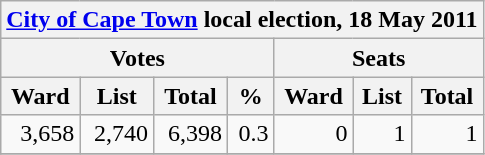<table class=wikitable style="text-align:right">
<tr>
<th colspan="9" align="center"><a href='#'>City of Cape Town</a> local election, 18 May 2011</th>
</tr>
<tr>
<th colspan="4">Votes</th>
<th colspan="3" align="center">Seats</th>
</tr>
<tr>
<th>Ward</th>
<th>List</th>
<th>Total</th>
<th>%</th>
<th>Ward</th>
<th>List</th>
<th>Total</th>
</tr>
<tr>
<td>3,658</td>
<td>2,740</td>
<td>6,398</td>
<td>0.3</td>
<td>0</td>
<td>1</td>
<td>1</td>
</tr>
<tr>
</tr>
</table>
